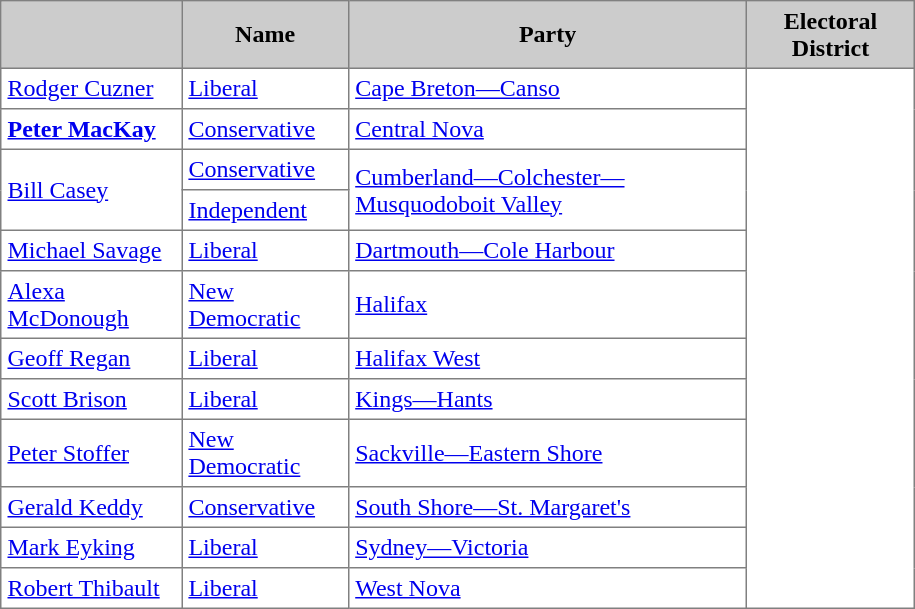<table border="1" cellpadding="4" width="610" cellspacing="0" style="border-collapse: collapse">
<tr bgcolor="CCCCCC">
<th></th>
<th>Name</th>
<th>Party</th>
<th>Electoral District</th>
</tr>
<tr>
<td><a href='#'>Rodger Cuzner</a></td>
<td><a href='#'>Liberal</a></td>
<td><a href='#'>Cape Breton—Canso</a></td>
</tr>
<tr>
<td><strong><a href='#'>Peter MacKay</a></strong></td>
<td><a href='#'>Conservative</a></td>
<td><a href='#'>Central Nova</a></td>
</tr>
<tr>
<td rowspan=2><a href='#'>Bill Casey</a></td>
<td><a href='#'>Conservative</a></td>
<td rowspan=2><a href='#'>Cumberland—Colchester—Musquodoboit Valley</a></td>
</tr>
<tr>
<td><a href='#'>Independent</a></td>
</tr>
<tr>
<td><a href='#'>Michael Savage</a></td>
<td><a href='#'>Liberal</a></td>
<td><a href='#'>Dartmouth—Cole Harbour</a></td>
</tr>
<tr>
<td><a href='#'>Alexa McDonough</a></td>
<td><a href='#'>New Democratic</a></td>
<td><a href='#'>Halifax</a></td>
</tr>
<tr>
<td><a href='#'>Geoff Regan</a></td>
<td><a href='#'>Liberal</a></td>
<td><a href='#'>Halifax West</a></td>
</tr>
<tr>
<td><a href='#'>Scott Brison</a></td>
<td><a href='#'>Liberal</a></td>
<td><a href='#'>Kings—Hants</a></td>
</tr>
<tr>
<td><a href='#'>Peter Stoffer</a></td>
<td><a href='#'>New Democratic</a></td>
<td><a href='#'>Sackville—Eastern Shore</a></td>
</tr>
<tr>
<td><a href='#'>Gerald Keddy</a></td>
<td><a href='#'>Conservative</a></td>
<td><a href='#'>South Shore—St. Margaret's</a></td>
</tr>
<tr>
<td><a href='#'>Mark Eyking</a></td>
<td><a href='#'>Liberal</a></td>
<td><a href='#'>Sydney—Victoria</a></td>
</tr>
<tr>
<td><a href='#'>Robert Thibault</a></td>
<td><a href='#'>Liberal</a></td>
<td><a href='#'>West Nova</a></td>
</tr>
</table>
